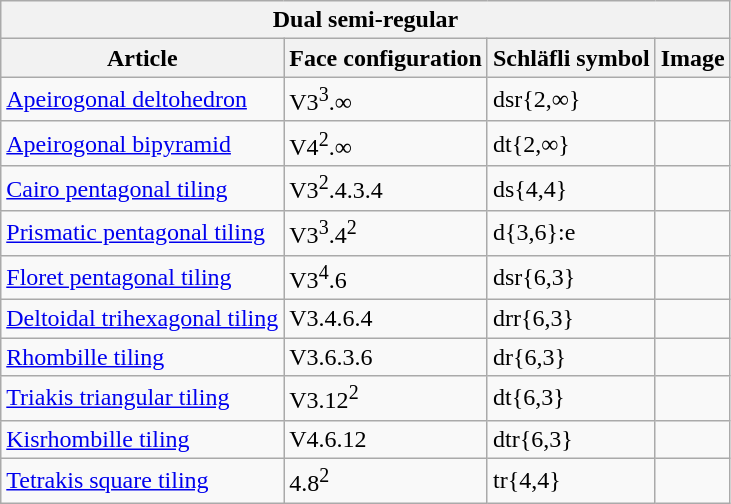<table class="wikitable sortable">
<tr>
<th colspan="4">Dual semi-regular</th>
</tr>
<tr>
<th>Article</th>
<th>Face configuration</th>
<th>Schläfli symbol</th>
<th>Image</th>
</tr>
<tr>
<td><a href='#'>Apeirogonal deltohedron</a></td>
<td>V3<sup>3</sup>.∞</td>
<td>dsr{2,∞}</td>
<td></td>
</tr>
<tr>
<td><a href='#'>Apeirogonal bipyramid</a></td>
<td>V4<sup>2</sup>.∞</td>
<td>dt{2,∞}</td>
<td></td>
</tr>
<tr>
<td><a href='#'>Cairo pentagonal tiling</a></td>
<td>V3<sup>2</sup>.4.3.4</td>
<td>ds{4,4}</td>
<td></td>
</tr>
<tr>
<td><a href='#'>Prismatic pentagonal tiling</a></td>
<td>V3<sup>3</sup>.4<sup>2</sup></td>
<td>d{3,6}:e</td>
<td></td>
</tr>
<tr>
<td><a href='#'>Floret pentagonal tiling</a></td>
<td>V3<sup>4</sup>.6</td>
<td>dsr{6,3}</td>
<td></td>
</tr>
<tr>
<td><a href='#'>Deltoidal trihexagonal tiling</a></td>
<td>V3.4.6.4</td>
<td>drr{6,3}</td>
<td></td>
</tr>
<tr>
<td><a href='#'>Rhombille tiling</a></td>
<td>V3.6.3.6</td>
<td>dr{6,3}</td>
<td></td>
</tr>
<tr>
<td><a href='#'>Triakis triangular tiling</a></td>
<td>V3.12<sup>2</sup></td>
<td>dt{6,3}</td>
<td></td>
</tr>
<tr>
<td><a href='#'>Kisrhombille tiling</a></td>
<td>V4.6.12</td>
<td>dtr{6,3}</td>
<td></td>
</tr>
<tr>
<td><a href='#'>Tetrakis square tiling</a></td>
<td>4.8<sup>2</sup></td>
<td>tr{4,4}</td>
<td></td>
</tr>
</table>
